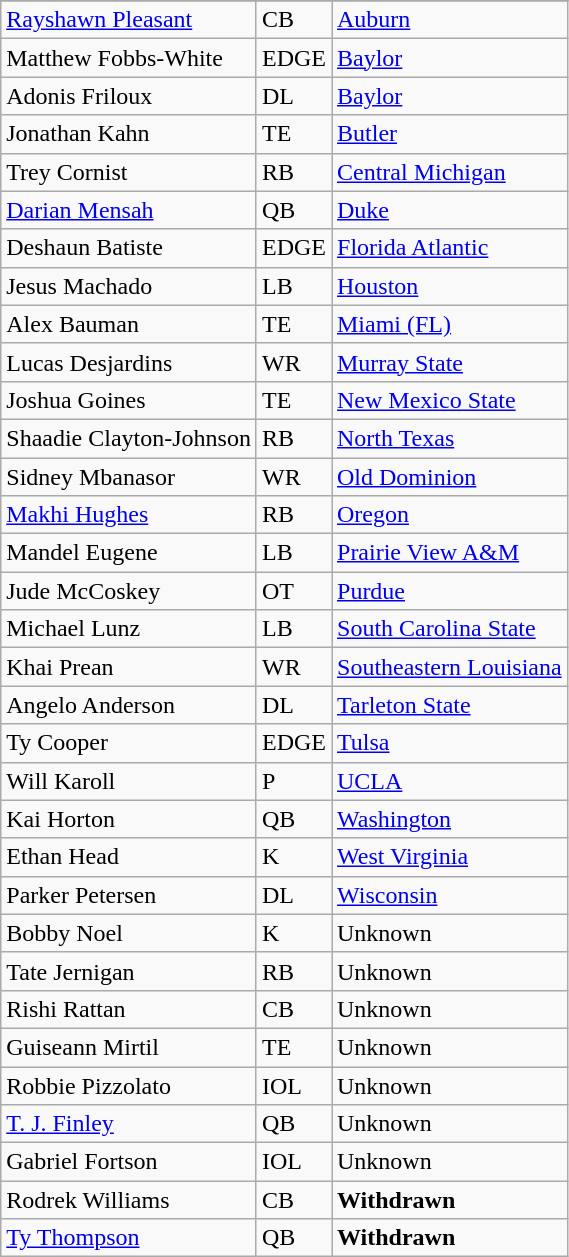<table class="wikitable sortable">
<tr>
</tr>
<tr>
<td><a href='#'>Rayshawn Pleasant</a></td>
<td>CB</td>
<td><a href='#'>Auburn</a></td>
</tr>
<tr>
<td>Matthew Fobbs-White</td>
<td>EDGE</td>
<td><a href='#'>Baylor</a></td>
</tr>
<tr>
<td>Adonis Friloux</td>
<td>DL</td>
<td><a href='#'>Baylor</a></td>
</tr>
<tr>
<td>Jonathan Kahn</td>
<td>TE</td>
<td><a href='#'>Butler</a></td>
</tr>
<tr>
<td>Trey Cornist</td>
<td>RB</td>
<td><a href='#'>Central Michigan</a></td>
</tr>
<tr>
<td><a href='#'>Darian Mensah</a></td>
<td>QB</td>
<td><a href='#'>Duke</a></td>
</tr>
<tr>
<td>Deshaun Batiste</td>
<td>EDGE</td>
<td><a href='#'>Florida Atlantic</a></td>
</tr>
<tr>
<td>Jesus Machado</td>
<td>LB</td>
<td><a href='#'>Houston</a></td>
</tr>
<tr>
<td>Alex Bauman</td>
<td>TE</td>
<td><a href='#'>Miami (FL)</a></td>
</tr>
<tr>
<td>Lucas Desjardins</td>
<td>WR</td>
<td><a href='#'>Murray State</a></td>
</tr>
<tr>
<td>Joshua Goines</td>
<td>TE</td>
<td><a href='#'>New Mexico State</a></td>
</tr>
<tr>
<td>Shaadie Clayton-Johnson</td>
<td>RB</td>
<td><a href='#'>North Texas</a></td>
</tr>
<tr>
<td>Sidney Mbanasor</td>
<td>WR</td>
<td><a href='#'>Old Dominion</a></td>
</tr>
<tr>
<td><a href='#'>Makhi Hughes</a></td>
<td>RB</td>
<td><a href='#'>Oregon</a></td>
</tr>
<tr>
<td>Mandel Eugene</td>
<td>LB</td>
<td><a href='#'>Prairie View A&M</a></td>
</tr>
<tr>
<td>Jude McCoskey</td>
<td>OT</td>
<td><a href='#'>Purdue</a></td>
</tr>
<tr>
<td>Michael Lunz</td>
<td>LB</td>
<td><a href='#'>South Carolina State</a></td>
</tr>
<tr>
<td>Khai Prean</td>
<td>WR</td>
<td><a href='#'>Southeastern Louisiana</a></td>
</tr>
<tr>
<td>Angelo Anderson</td>
<td>DL</td>
<td><a href='#'>Tarleton State</a></td>
</tr>
<tr>
<td>Ty Cooper</td>
<td>EDGE</td>
<td><a href='#'>Tulsa</a></td>
</tr>
<tr>
<td>Will Karoll</td>
<td>P</td>
<td><a href='#'>UCLA</a></td>
</tr>
<tr>
<td>Kai Horton</td>
<td>QB</td>
<td><a href='#'>Washington</a></td>
</tr>
<tr>
<td>Ethan Head</td>
<td>K</td>
<td><a href='#'>West Virginia</a></td>
</tr>
<tr>
<td>Parker Petersen</td>
<td>DL</td>
<td><a href='#'>Wisconsin</a></td>
</tr>
<tr>
<td>Bobby Noel</td>
<td>K</td>
<td>Unknown</td>
</tr>
<tr>
<td>Tate Jernigan</td>
<td>RB</td>
<td>Unknown</td>
</tr>
<tr>
<td>Rishi Rattan</td>
<td>CB</td>
<td>Unknown</td>
</tr>
<tr>
<td>Guiseann Mirtil</td>
<td>TE</td>
<td>Unknown</td>
</tr>
<tr>
<td>Robbie Pizzolato</td>
<td>IOL</td>
<td>Unknown</td>
</tr>
<tr>
<td><a href='#'>T. J. Finley</a></td>
<td>QB</td>
<td>Unknown</td>
</tr>
<tr>
<td>Gabriel Fortson</td>
<td>IOL</td>
<td>Unknown</td>
</tr>
<tr>
<td>Rodrek Williams</td>
<td>CB</td>
<td><strong>Withdrawn</strong></td>
</tr>
<tr>
<td><a href='#'>Ty Thompson</a></td>
<td>QB</td>
<td><strong>Withdrawn</strong></td>
</tr>
</table>
